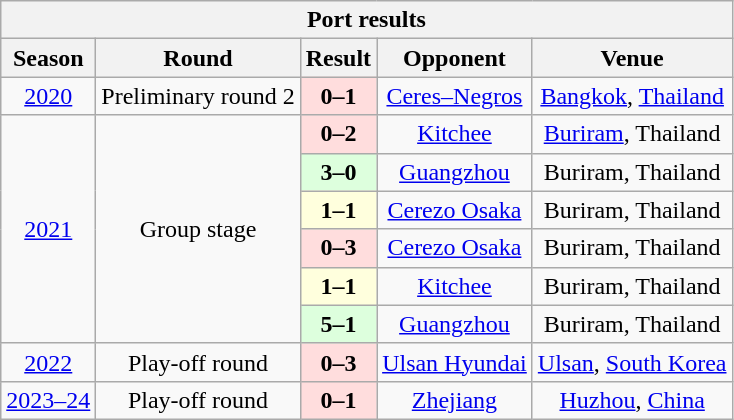<table class="wikitable" style="text-align:center">
<tr>
<th colspan=5>Port results</th>
</tr>
<tr>
<th>Season</th>
<th>Round</th>
<th>Result</th>
<th>Opponent</th>
<th>Venue</th>
</tr>
<tr align=center>
<td><a href='#'>2020</a></td>
<td>Preliminary round 2</td>
<td bgcolor=#ffdddd><strong>0–1</strong></td>
<td> <a href='#'>Ceres–Negros</a></td>
<td><a href='#'>Bangkok</a>, <a href='#'>Thailand</a></td>
</tr>
<tr align=center>
<td rowspan="6"><a href='#'>2021</a></td>
<td rowspan="6">Group stage</td>
<td bgcolor=#ffdddd><strong>0–2</strong></td>
<td> <a href='#'>Kitchee</a></td>
<td><a href='#'>Buriram</a>, Thailand</td>
</tr>
<tr align=center>
<td bgcolor=#ddffdd><strong>3–0</strong></td>
<td> <a href='#'>Guangzhou</a></td>
<td>Buriram, Thailand</td>
</tr>
<tr align=center>
<td bgcolor=#ffffdd><strong>1–1</strong></td>
<td> <a href='#'>Cerezo Osaka</a></td>
<td>Buriram, Thailand</td>
</tr>
<tr align=center>
<td bgcolor=#ffdddd><strong>0–3</strong></td>
<td> <a href='#'>Cerezo Osaka</a></td>
<td>Buriram, Thailand</td>
</tr>
<tr align=center>
<td bgcolor=#ffffdd><strong>1–1</strong></td>
<td> <a href='#'>Kitchee</a></td>
<td>Buriram, Thailand</td>
</tr>
<tr align=center>
<td bgcolor=#ddffdd><strong>5–1</strong></td>
<td> <a href='#'>Guangzhou</a></td>
<td>Buriram, Thailand</td>
</tr>
<tr align=center>
<td><a href='#'>2022</a></td>
<td>Play-off round</td>
<td bgcolor=#ffdddd><strong>0–3</strong></td>
<td> <a href='#'>Ulsan Hyundai</a></td>
<td><a href='#'>Ulsan</a>, <a href='#'>South Korea</a></td>
</tr>
<tr align=center>
<td><a href='#'>2023–24</a></td>
<td>Play-off round</td>
<td bgcolor=#ffdddd><strong>0–1</strong></td>
<td> <a href='#'>Zhejiang</a></td>
<td><a href='#'>Huzhou</a>, <a href='#'>China</a></td>
</tr>
</table>
